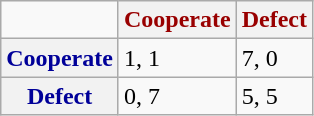<table class="wikitable">
<tr>
<td></td>
<th scope="col" style="color: #900">Cooperate</th>
<th scope="col" style="color: #900">Defect</th>
</tr>
<tr>
<th scope="row" style="color: #009">Cooperate</th>
<td><span>1</span>, <span>1</span></td>
<td><span>7</span>, <span>0</span></td>
</tr>
<tr>
<th scope="row" style="color: #009">Defect</th>
<td><span>0</span>, <span>7</span></td>
<td><span>5</span>, <span>5</span></td>
</tr>
</table>
